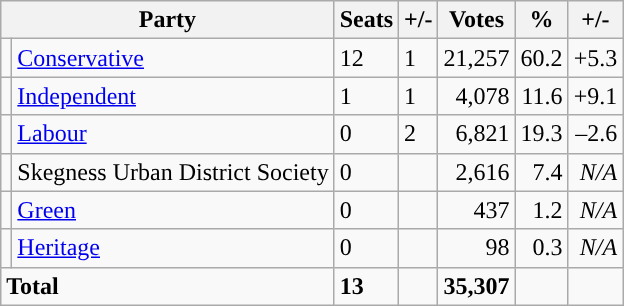<table class="wikitable sortable">
<tr>
<th colspan="2">Party</th>
<th>Seats</th>
<th>+/-</th>
<th>Votes</th>
<th>%</th>
<th>+/-</th>
</tr>
<tr>
<td style="background-color: "></td>
<td><a href='#'>Conservative</a></td>
<td>12</td>
<td> 1</td>
<td style="text-align:right;">21,257</td>
<td style="text-align:right;">60.2</td>
<td style="text-align:right;">+5.3</td>
</tr>
<tr>
<td style="background-color: "></td>
<td><a href='#'>Independent</a></td>
<td>1</td>
<td> 1</td>
<td style="text-align:right;">4,078</td>
<td style="text-align:right;">11.6</td>
<td style="text-align:right;">+9.1</td>
</tr>
<tr>
<td style="background-color: "></td>
<td><a href='#'>Labour</a></td>
<td>0</td>
<td> 2</td>
<td style="text-align:right;">6,821</td>
<td style="text-align:right;">19.3</td>
<td style="text-align:right;">–2.6</td>
</tr>
<tr>
<td style="background-color: "></td>
<td>Skegness Urban District Society</td>
<td>0</td>
<td></td>
<td style="text-align:right;">2,616</td>
<td style="text-align:right;">7.4</td>
<td style="text-align:right;"><em>N/A</em></td>
</tr>
<tr>
<td style="background-color: "></td>
<td><a href='#'>Green</a></td>
<td>0</td>
<td></td>
<td style="text-align:right;">437</td>
<td style="text-align:right;">1.2</td>
<td style="text-align:right;"><em>N/A</em></td>
</tr>
<tr>
<td style="background-color: "></td>
<td><a href='#'>Heritage</a></td>
<td>0</td>
<td></td>
<td style="text-align:right;">98</td>
<td style="text-align:right;">0.3</td>
<td style="text-align:right;"><em>N/A</em></td>
</tr>
<tr>
<td colspan="2"><strong>Total</strong></td>
<td><strong>13</strong></td>
<td></td>
<td style="text-align:right;"><strong>35,307</strong></td>
<td style="text-align:right;"></td>
<td style="text-align:right;"></td>
</tr>
</table>
